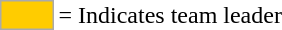<table>
<tr>
<td style="background-color:#FFCC00; border:1px solid #aaaaaa; width:2em;"></td>
<td>= Indicates team leader</td>
</tr>
</table>
